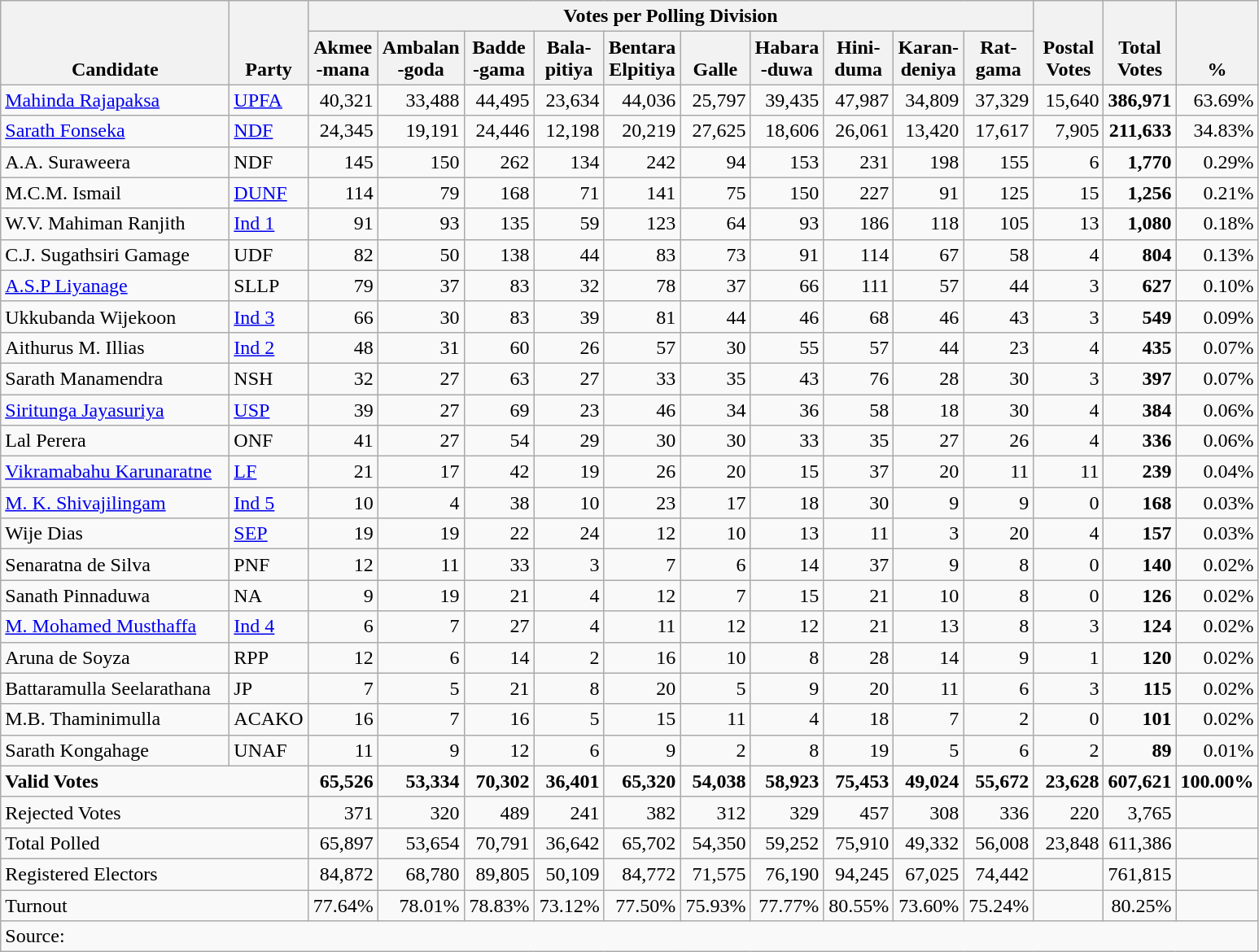<table class="wikitable" border="1" style="text-align:right;">
<tr>
<th rowspan="2" align="left" valign="bottom" width="180">Candidate</th>
<th rowspan="2" align="left" valign="bottom" width="40">Party</th>
<th colspan="10">Votes per Polling Division</th>
<th rowspan="2" align="center" valign="bottom" width="50">Postal<br>Votes</th>
<th rowspan="2" align="center" valign="bottom" width="50">Total Votes</th>
<th rowspan="2" align="center" valign="bottom" width="50">%</th>
</tr>
<tr>
<th align="center" valign="bottom" width="50">Akmee<br>-mana</th>
<th align="center" valign="bottom" width="50">Ambalan<br>-goda</th>
<th align="center" valign="bottom" width="50">Badde<br>-gama</th>
<th align="center" valign="bottom" width="50">Bala-<br>pitiya</th>
<th align="center" valign="bottom" width="50">Bentara<br>Elpitiya</th>
<th align="center" valign="bottom" width="50">Galle</th>
<th align="center" valign="bottom" width="50">Habara<br>-duwa</th>
<th align="center" valign="bottom" width="50">Hini-<br>duma</th>
<th align="center" valign="bottom" width="50">Karan-<br>deniya</th>
<th align="center" valign="bottom" width="50">Rat-<br>gama</th>
</tr>
<tr>
<td align="left"><a href='#'>Mahinda Rajapaksa</a></td>
<td align="left"><a href='#'>UPFA</a></td>
<td>40,321</td>
<td>33,488</td>
<td>44,495</td>
<td>23,634</td>
<td>44,036</td>
<td>25,797</td>
<td>39,435</td>
<td>47,987</td>
<td>34,809</td>
<td>37,329</td>
<td>15,640</td>
<td><strong>386,971</strong></td>
<td>63.69%</td>
</tr>
<tr>
<td align="left"><a href='#'>Sarath Fonseka</a></td>
<td align="left"><a href='#'>NDF</a></td>
<td>24,345</td>
<td>19,191</td>
<td>24,446</td>
<td>12,198</td>
<td>20,219</td>
<td>27,625</td>
<td>18,606</td>
<td>26,061</td>
<td>13,420</td>
<td>17,617</td>
<td>7,905</td>
<td><strong>211,633</strong></td>
<td>34.83%</td>
</tr>
<tr>
<td align="left">A.A. Suraweera</td>
<td align="left">NDF</td>
<td>145</td>
<td>150</td>
<td>262</td>
<td>134</td>
<td>242</td>
<td>94</td>
<td>153</td>
<td>231</td>
<td>198</td>
<td>155</td>
<td>6</td>
<td><strong>1,770</strong></td>
<td>0.29%</td>
</tr>
<tr>
<td align="left">M.C.M. Ismail</td>
<td align="left"><a href='#'>DUNF</a></td>
<td>114</td>
<td>79</td>
<td>168</td>
<td>71</td>
<td>141</td>
<td>75</td>
<td>150</td>
<td>227</td>
<td>91</td>
<td>125</td>
<td>15</td>
<td><strong>1,256</strong></td>
<td>0.21%</td>
</tr>
<tr>
<td align="left">W.V. Mahiman Ranjith</td>
<td align="left"><a href='#'>Ind 1</a></td>
<td>91</td>
<td>93</td>
<td>135</td>
<td>59</td>
<td>123</td>
<td>64</td>
<td>93</td>
<td>186</td>
<td>118</td>
<td>105</td>
<td>13</td>
<td><strong>1,080</strong></td>
<td>0.18%</td>
</tr>
<tr>
<td align="left">C.J. Sugathsiri Gamage</td>
<td align="left">UDF</td>
<td>82</td>
<td>50</td>
<td>138</td>
<td>44</td>
<td>83</td>
<td>73</td>
<td>91</td>
<td>114</td>
<td>67</td>
<td>58</td>
<td>4</td>
<td><strong>804</strong></td>
<td>0.13%</td>
</tr>
<tr>
<td align="left"><a href='#'>A.S.P Liyanage</a></td>
<td align="left">SLLP</td>
<td>79</td>
<td>37</td>
<td>83</td>
<td>32</td>
<td>78</td>
<td>37</td>
<td>66</td>
<td>111</td>
<td>57</td>
<td>44</td>
<td>3</td>
<td><strong>627</strong></td>
<td>0.10%</td>
</tr>
<tr>
<td align="left">Ukkubanda Wijekoon</td>
<td align="left"><a href='#'>Ind 3</a></td>
<td>66</td>
<td>30</td>
<td>83</td>
<td>39</td>
<td>81</td>
<td>44</td>
<td>46</td>
<td>68</td>
<td>46</td>
<td>43</td>
<td>3</td>
<td><strong>549</strong></td>
<td>0.09%</td>
</tr>
<tr>
<td align="left">Aithurus M. Illias</td>
<td align="left"><a href='#'>Ind 2</a></td>
<td>48</td>
<td>31</td>
<td>60</td>
<td>26</td>
<td>57</td>
<td>30</td>
<td>55</td>
<td>57</td>
<td>44</td>
<td>23</td>
<td>4</td>
<td><strong>435</strong></td>
<td>0.07%</td>
</tr>
<tr>
<td align="left">Sarath Manamendra</td>
<td align="left">NSH</td>
<td>32</td>
<td>27</td>
<td>63</td>
<td>27</td>
<td>33</td>
<td>35</td>
<td>43</td>
<td>76</td>
<td>28</td>
<td>30</td>
<td>3</td>
<td><strong>397</strong></td>
<td>0.07%</td>
</tr>
<tr>
<td align="left"><a href='#'>Siritunga Jayasuriya</a></td>
<td align="left"><a href='#'>USP</a></td>
<td>39</td>
<td>27</td>
<td>69</td>
<td>23</td>
<td>46</td>
<td>34</td>
<td>36</td>
<td>58</td>
<td>18</td>
<td>30</td>
<td>4</td>
<td><strong>384</strong></td>
<td>0.06%</td>
</tr>
<tr>
<td align="left">Lal Perera</td>
<td align="left">ONF</td>
<td>41</td>
<td>27</td>
<td>54</td>
<td>29</td>
<td>30</td>
<td>30</td>
<td>33</td>
<td>35</td>
<td>27</td>
<td>26</td>
<td>4</td>
<td><strong>336</strong></td>
<td>0.06%</td>
</tr>
<tr>
<td align="left"><a href='#'>Vikramabahu Karunaratne</a></td>
<td align="left"><a href='#'>LF</a></td>
<td>21</td>
<td>17</td>
<td>42</td>
<td>19</td>
<td>26</td>
<td>20</td>
<td>15</td>
<td>37</td>
<td>20</td>
<td>11</td>
<td>11</td>
<td><strong>239</strong></td>
<td>0.04%</td>
</tr>
<tr>
<td align="left"><a href='#'>M. K. Shivajilingam</a></td>
<td align="left"><a href='#'>Ind 5</a></td>
<td>10</td>
<td>4</td>
<td>38</td>
<td>10</td>
<td>23</td>
<td>17</td>
<td>18</td>
<td>30</td>
<td>9</td>
<td>9</td>
<td>0</td>
<td><strong>168</strong></td>
<td>0.03%</td>
</tr>
<tr>
<td align="left">Wije Dias</td>
<td align="left"><a href='#'>SEP</a></td>
<td>19</td>
<td>19</td>
<td>22</td>
<td>24</td>
<td>12</td>
<td>10</td>
<td>13</td>
<td>11</td>
<td>3</td>
<td>20</td>
<td>4</td>
<td><strong>157</strong></td>
<td>0.03%</td>
</tr>
<tr>
<td align="left">Senaratna de Silva</td>
<td align="left">PNF</td>
<td>12</td>
<td>11</td>
<td>33</td>
<td>3</td>
<td>7</td>
<td>6</td>
<td>14</td>
<td>37</td>
<td>9</td>
<td>8</td>
<td>0</td>
<td><strong>140</strong></td>
<td>0.02%</td>
</tr>
<tr>
<td align="left">Sanath Pinnaduwa</td>
<td align="left">NA</td>
<td>9</td>
<td>19</td>
<td>21</td>
<td>4</td>
<td>12</td>
<td>7</td>
<td>15</td>
<td>21</td>
<td>10</td>
<td>8</td>
<td>0</td>
<td><strong>126</strong></td>
<td>0.02%</td>
</tr>
<tr>
<td align="left"><a href='#'>M. Mohamed Musthaffa</a></td>
<td align="left"><a href='#'>Ind 4</a></td>
<td>6</td>
<td>7</td>
<td>27</td>
<td>4</td>
<td>11</td>
<td>12</td>
<td>12</td>
<td>21</td>
<td>13</td>
<td>8</td>
<td>3</td>
<td><strong>124</strong></td>
<td>0.02%</td>
</tr>
<tr>
<td align="left">Aruna de Soyza</td>
<td align="left">RPP</td>
<td>12</td>
<td>6</td>
<td>14</td>
<td>2</td>
<td>16</td>
<td>10</td>
<td>8</td>
<td>28</td>
<td>14</td>
<td>9</td>
<td>1</td>
<td><strong>120</strong></td>
<td>0.02%</td>
</tr>
<tr>
<td align="left">Battaramulla Seelarathana</td>
<td align="left">JP</td>
<td>7</td>
<td>5</td>
<td>21</td>
<td>8</td>
<td>20</td>
<td>5</td>
<td>9</td>
<td>20</td>
<td>11</td>
<td>6</td>
<td>3</td>
<td><strong>115</strong></td>
<td>0.02%</td>
</tr>
<tr>
<td align="left">M.B. Thaminimulla</td>
<td align="left">ACAKO</td>
<td>16</td>
<td>7</td>
<td>16</td>
<td>5</td>
<td>15</td>
<td>11</td>
<td>4</td>
<td>18</td>
<td>7</td>
<td>2</td>
<td>0</td>
<td><strong>101</strong></td>
<td>0.02%</td>
</tr>
<tr>
<td align="left">Sarath Kongahage</td>
<td align="left">UNAF</td>
<td>11</td>
<td>9</td>
<td>12</td>
<td>6</td>
<td>9</td>
<td>2</td>
<td>8</td>
<td>19</td>
<td>5</td>
<td>6</td>
<td>2</td>
<td><strong>89</strong></td>
<td>0.01%</td>
</tr>
<tr>
<td colspan="2" align="left"><strong>Valid Votes</strong></td>
<td><strong>65,526</strong></td>
<td><strong>53,334</strong></td>
<td><strong>70,302</strong></td>
<td><strong>36,401</strong></td>
<td><strong>65,320</strong></td>
<td><strong>54,038</strong></td>
<td><strong>58,923</strong></td>
<td><strong>75,453</strong></td>
<td><strong>49,024</strong></td>
<td><strong>55,672</strong></td>
<td><strong>23,628</strong></td>
<td><strong>607,621</strong></td>
<td><strong>100.00%</strong></td>
</tr>
<tr>
<td colspan="2" align="left">Rejected Votes</td>
<td>371</td>
<td>320</td>
<td>489</td>
<td>241</td>
<td>382</td>
<td>312</td>
<td>329</td>
<td>457</td>
<td>308</td>
<td>336</td>
<td>220</td>
<td>3,765</td>
<td></td>
</tr>
<tr>
<td colspan="2" align="left">Total Polled</td>
<td>65,897</td>
<td>53,654</td>
<td>70,791</td>
<td>36,642</td>
<td>65,702</td>
<td>54,350</td>
<td>59,252</td>
<td>75,910</td>
<td>49,332</td>
<td>56,008</td>
<td>23,848</td>
<td>611,386</td>
<td></td>
</tr>
<tr>
<td colspan="2" align="left">Registered Electors</td>
<td>84,872</td>
<td>68,780</td>
<td>89,805</td>
<td>50,109</td>
<td>84,772</td>
<td>71,575</td>
<td>76,190</td>
<td>94,245</td>
<td>67,025</td>
<td>74,442</td>
<td></td>
<td>761,815</td>
<td></td>
</tr>
<tr>
<td colspan="2" align="left">Turnout</td>
<td>77.64%</td>
<td>78.01%</td>
<td>78.83%</td>
<td>73.12%</td>
<td>77.50%</td>
<td>75.93%</td>
<td>77.77%</td>
<td>80.55%</td>
<td>73.60%</td>
<td>75.24%</td>
<td></td>
<td>80.25%</td>
<td></td>
</tr>
<tr>
<td colspan="15" align="left">Source:</td>
</tr>
</table>
